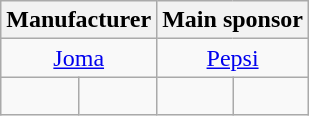<table class="wikitable">
<tr>
<th colspan=2>Manufacturer</th>
<th colspan=2>Main sponsor</th>
</tr>
<tr align=center>
<td colspan=2><a href='#'>Joma</a></td>
<td colspan=2><a href='#'>Pepsi</a></td>
</tr>
<tr>
<td><br></td>
<td><br></td>
<td><br></td>
<td><br></td>
</tr>
</table>
